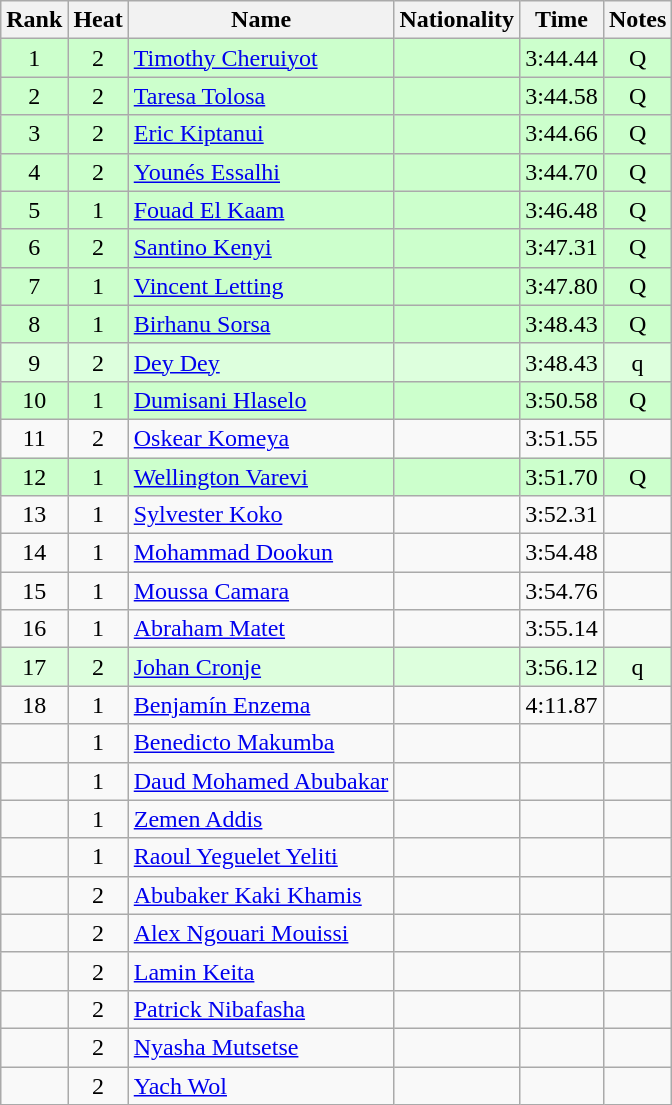<table class="wikitable sortable" style="text-align:center">
<tr>
<th>Rank</th>
<th>Heat</th>
<th>Name</th>
<th>Nationality</th>
<th>Time</th>
<th>Notes</th>
</tr>
<tr bgcolor=ccffcc>
<td>1</td>
<td>2</td>
<td align=left><a href='#'>Timothy Cheruiyot</a></td>
<td align=left></td>
<td>3:44.44</td>
<td>Q</td>
</tr>
<tr bgcolor=ccffcc>
<td>2</td>
<td>2</td>
<td align=left><a href='#'>Taresa Tolosa</a></td>
<td align=left></td>
<td>3:44.58</td>
<td>Q</td>
</tr>
<tr bgcolor=ccffcc>
<td>3</td>
<td>2</td>
<td align=left><a href='#'>Eric Kiptanui</a></td>
<td align=left></td>
<td>3:44.66</td>
<td>Q</td>
</tr>
<tr bgcolor=ccffcc>
<td>4</td>
<td>2</td>
<td align=left><a href='#'>Younés Essalhi</a></td>
<td align=left></td>
<td>3:44.70</td>
<td>Q</td>
</tr>
<tr bgcolor=ccffcc>
<td>5</td>
<td>1</td>
<td align=left><a href='#'>Fouad El Kaam</a></td>
<td align=left></td>
<td>3:46.48</td>
<td>Q</td>
</tr>
<tr bgcolor=ccffcc>
<td>6</td>
<td>2</td>
<td align=left><a href='#'>Santino Kenyi</a></td>
<td align=left></td>
<td>3:47.31</td>
<td>Q</td>
</tr>
<tr bgcolor=ccffcc>
<td>7</td>
<td>1</td>
<td align=left><a href='#'>Vincent Letting</a></td>
<td align=left></td>
<td>3:47.80</td>
<td>Q</td>
</tr>
<tr bgcolor=ccffcc>
<td>8</td>
<td>1</td>
<td align=left><a href='#'>Birhanu Sorsa</a></td>
<td align=left></td>
<td>3:48.43</td>
<td>Q</td>
</tr>
<tr bgcolor=ddffdd>
<td>9</td>
<td>2</td>
<td align=left><a href='#'>Dey Dey</a></td>
<td align=left></td>
<td>3:48.43</td>
<td>q</td>
</tr>
<tr bgcolor=ccffcc>
<td>10</td>
<td>1</td>
<td align=left><a href='#'>Dumisani Hlaselo</a></td>
<td align=left></td>
<td>3:50.58</td>
<td>Q</td>
</tr>
<tr>
<td>11</td>
<td>2</td>
<td align=left><a href='#'>Oskear Komeya</a></td>
<td align=left></td>
<td>3:51.55</td>
<td></td>
</tr>
<tr bgcolor=ccffcc>
<td>12</td>
<td>1</td>
<td align=left><a href='#'>Wellington Varevi</a></td>
<td align=left></td>
<td>3:51.70</td>
<td>Q</td>
</tr>
<tr>
<td>13</td>
<td>1</td>
<td align=left><a href='#'>Sylvester Koko</a></td>
<td align=left></td>
<td>3:52.31</td>
<td></td>
</tr>
<tr>
<td>14</td>
<td>1</td>
<td align=left><a href='#'>Mohammad Dookun</a></td>
<td align=left></td>
<td>3:54.48</td>
<td></td>
</tr>
<tr>
<td>15</td>
<td>1</td>
<td align=left><a href='#'>Moussa Camara</a></td>
<td align=left></td>
<td>3:54.76</td>
<td></td>
</tr>
<tr>
<td>16</td>
<td>1</td>
<td align=left><a href='#'>Abraham Matet</a></td>
<td align=left></td>
<td>3:55.14</td>
<td></td>
</tr>
<tr bgcolor=ddffdd>
<td>17</td>
<td>2</td>
<td align=left><a href='#'>Johan Cronje</a></td>
<td align=left></td>
<td>3:56.12</td>
<td>q</td>
</tr>
<tr>
<td>18</td>
<td>1</td>
<td align=left><a href='#'>Benjamín Enzema</a></td>
<td align=left></td>
<td>4:11.87</td>
<td></td>
</tr>
<tr>
<td></td>
<td>1</td>
<td align=left><a href='#'>Benedicto Makumba</a></td>
<td align=left></td>
<td></td>
<td></td>
</tr>
<tr>
<td></td>
<td>1</td>
<td align=left><a href='#'>Daud Mohamed Abubakar</a></td>
<td align=left></td>
<td></td>
<td></td>
</tr>
<tr>
<td></td>
<td>1</td>
<td align=left><a href='#'>Zemen Addis</a></td>
<td align=left></td>
<td></td>
<td></td>
</tr>
<tr>
<td></td>
<td>1</td>
<td align=left><a href='#'>Raoul Yeguelet Yeliti</a></td>
<td align=left></td>
<td></td>
<td></td>
</tr>
<tr>
<td></td>
<td>2</td>
<td align=left><a href='#'>Abubaker Kaki Khamis</a></td>
<td align=left></td>
<td></td>
<td></td>
</tr>
<tr>
<td></td>
<td>2</td>
<td align=left><a href='#'>Alex Ngouari Mouissi</a></td>
<td align=left></td>
<td></td>
<td></td>
</tr>
<tr>
<td></td>
<td>2</td>
<td align=left><a href='#'>Lamin Keita</a></td>
<td align=left></td>
<td></td>
<td></td>
</tr>
<tr>
<td></td>
<td>2</td>
<td align=left><a href='#'>Patrick Nibafasha</a></td>
<td align=left></td>
<td></td>
<td></td>
</tr>
<tr>
<td></td>
<td>2</td>
<td align=left><a href='#'>Nyasha Mutsetse</a></td>
<td align=left></td>
<td></td>
<td></td>
</tr>
<tr>
<td></td>
<td>2</td>
<td align=left><a href='#'>Yach Wol</a></td>
<td align=left></td>
<td></td>
<td></td>
</tr>
</table>
